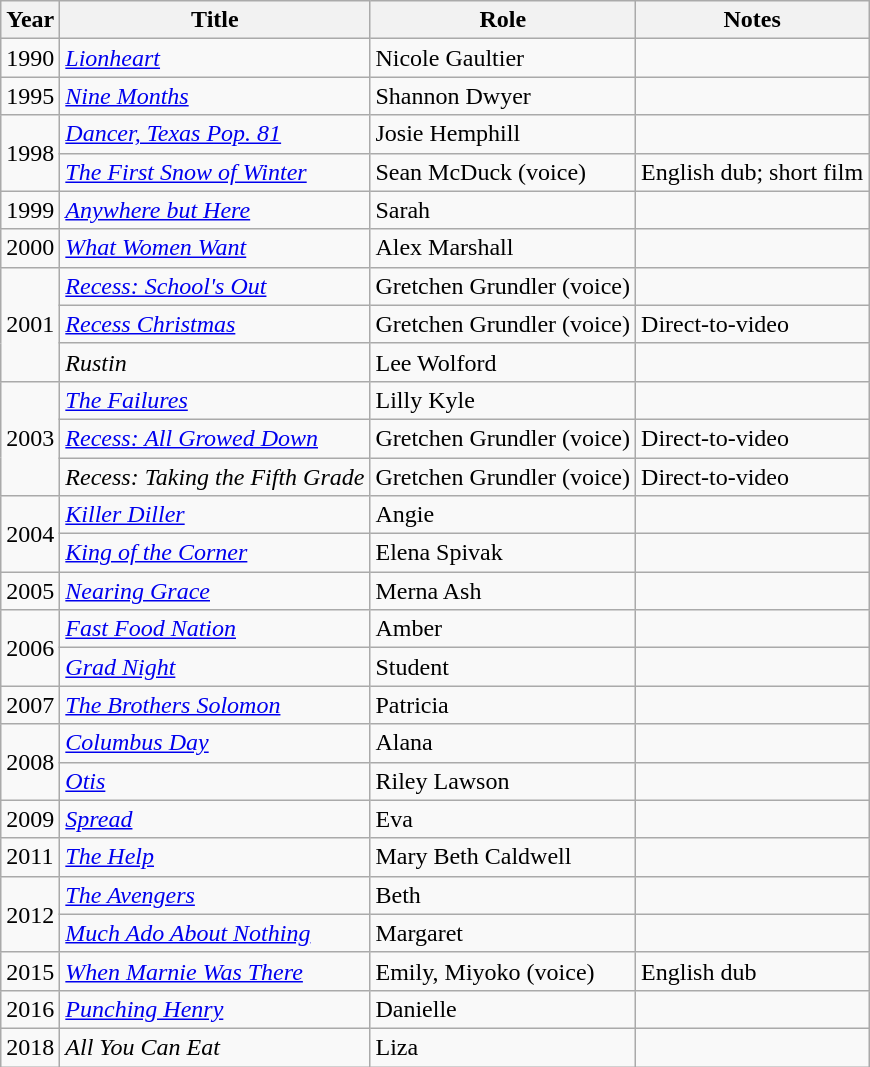<table class="wikitable sortable">
<tr>
<th>Year</th>
<th>Title</th>
<th>Role</th>
<th class="unsortable">Notes</th>
</tr>
<tr>
<td>1990</td>
<td><em><a href='#'>Lionheart</a></em></td>
<td>Nicole Gaultier</td>
<td></td>
</tr>
<tr>
<td>1995</td>
<td><em><a href='#'>Nine Months</a></em></td>
<td>Shannon Dwyer</td>
<td></td>
</tr>
<tr>
<td rowspan="2">1998</td>
<td><em><a href='#'>Dancer, Texas Pop. 81</a></em></td>
<td>Josie Hemphill</td>
<td></td>
</tr>
<tr>
<td data-sort-value="First Snow of Winter, The"><em><a href='#'>The First Snow of Winter</a></em></td>
<td>Sean McDuck (voice)</td>
<td>English dub; short film</td>
</tr>
<tr>
<td>1999</td>
<td><em><a href='#'>Anywhere but Here</a></em></td>
<td>Sarah</td>
<td></td>
</tr>
<tr>
<td>2000</td>
<td><em><a href='#'>What Women Want</a></em></td>
<td>Alex Marshall</td>
<td></td>
</tr>
<tr>
<td rowspan="3">2001</td>
<td><em><a href='#'>Recess: School's Out</a></em></td>
<td>Gretchen Grundler (voice)</td>
<td></td>
</tr>
<tr>
<td><em><a href='#'>Recess Christmas</a></em></td>
<td>Gretchen Grundler (voice)</td>
<td>Direct-to-video</td>
</tr>
<tr>
<td><em>Rustin</em></td>
<td>Lee Wolford</td>
<td></td>
</tr>
<tr>
<td rowspan="3">2003</td>
<td data-sort-value="Failures, The"><em><a href='#'>The Failures</a></em></td>
<td>Lilly Kyle</td>
<td></td>
</tr>
<tr>
<td><em><a href='#'>Recess: All Growed Down</a></em></td>
<td>Gretchen Grundler (voice)</td>
<td>Direct-to-video</td>
</tr>
<tr>
<td><em>Recess: Taking the Fifth Grade</em></td>
<td>Gretchen Grundler (voice)</td>
<td>Direct-to-video</td>
</tr>
<tr>
<td rowspan="2">2004</td>
<td><em><a href='#'>Killer Diller</a></em></td>
<td>Angie</td>
<td></td>
</tr>
<tr>
<td><em><a href='#'>King of the Corner</a></em></td>
<td>Elena Spivak</td>
<td></td>
</tr>
<tr>
<td>2005</td>
<td><em><a href='#'>Nearing Grace</a></em></td>
<td>Merna Ash</td>
<td></td>
</tr>
<tr>
<td rowspan="2">2006</td>
<td><em><a href='#'>Fast Food Nation</a></em></td>
<td>Amber</td>
<td></td>
</tr>
<tr>
<td><em><a href='#'>Grad Night</a></em></td>
<td>Student</td>
<td></td>
</tr>
<tr>
<td>2007</td>
<td data-sort-value="Brothers Solomon, The"><em><a href='#'>The Brothers Solomon</a></em></td>
<td>Patricia</td>
<td></td>
</tr>
<tr>
<td rowspan="2">2008</td>
<td><em><a href='#'>Columbus Day</a></em></td>
<td>Alana</td>
<td></td>
</tr>
<tr>
<td><em><a href='#'>Otis</a></em></td>
<td>Riley Lawson</td>
<td></td>
</tr>
<tr>
<td>2009</td>
<td><em><a href='#'>Spread</a></em></td>
<td>Eva</td>
<td></td>
</tr>
<tr>
<td>2011</td>
<td data-sort-value="Help, The"><em><a href='#'>The Help</a></em></td>
<td>Mary Beth Caldwell</td>
<td></td>
</tr>
<tr>
<td rowspan="2">2012</td>
<td data-sort-value="Avengers, The"><em><a href='#'>The Avengers</a></em></td>
<td>Beth</td>
<td></td>
</tr>
<tr>
<td><em><a href='#'>Much Ado About Nothing</a></em></td>
<td>Margaret</td>
<td></td>
</tr>
<tr>
<td>2015</td>
<td><em><a href='#'>When Marnie Was There</a></em></td>
<td>Emily, Miyoko (voice)</td>
<td>English dub</td>
</tr>
<tr>
<td>2016</td>
<td><em><a href='#'>Punching Henry</a></em></td>
<td>Danielle</td>
<td></td>
</tr>
<tr>
<td>2018</td>
<td><em>All You Can Eat</em></td>
<td>Liza</td>
<td></td>
</tr>
</table>
